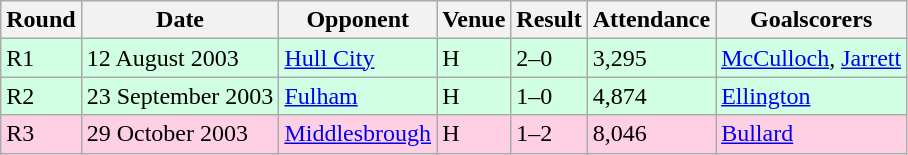<table class="wikitable">
<tr>
<th>Round</th>
<th>Date</th>
<th>Opponent</th>
<th>Venue</th>
<th>Result</th>
<th>Attendance</th>
<th>Goalscorers</th>
</tr>
<tr style="background-color: #d0ffe3;">
<td>R1</td>
<td>12 August 2003</td>
<td><a href='#'>Hull City</a></td>
<td>H</td>
<td>2–0</td>
<td>3,295</td>
<td><a href='#'>McCulloch</a>, <a href='#'>Jarrett</a></td>
</tr>
<tr style="background-color: #d0ffe3;">
<td>R2</td>
<td>23 September 2003</td>
<td><a href='#'>Fulham</a></td>
<td>H</td>
<td>1–0</td>
<td>4,874</td>
<td><a href='#'>Ellington</a></td>
</tr>
<tr style="background-color: #ffd0e3;">
<td>R3</td>
<td>29 October 2003</td>
<td><a href='#'>Middlesbrough</a></td>
<td>H</td>
<td>1–2</td>
<td>8,046</td>
<td><a href='#'>Bullard</a></td>
</tr>
</table>
